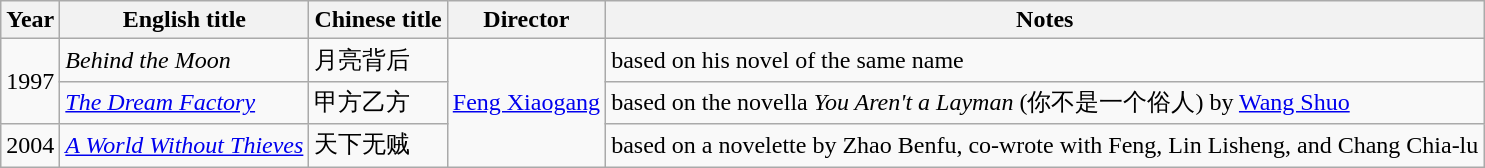<table class="wikitable sortable">
<tr>
<th>Year</th>
<th>English title</th>
<th>Chinese title</th>
<th>Director</th>
<th class="unsortable">Notes</th>
</tr>
<tr>
<td rowspan=2>1997</td>
<td><em>Behind the Moon</em></td>
<td>月亮背后</td>
<td rowspan=3><a href='#'>Feng Xiaogang</a></td>
<td>based on his novel of the same name</td>
</tr>
<tr>
<td><em><a href='#'>The Dream Factory</a></em></td>
<td>甲方乙方</td>
<td>based on the novella <em>You Aren't a Layman</em> (你不是一个俗人) by <a href='#'>Wang Shuo</a></td>
</tr>
<tr>
<td>2004</td>
<td><em><a href='#'>A World Without Thieves</a></em></td>
<td>天下无贼</td>
<td>based on a novelette by Zhao Benfu, co-wrote with Feng, Lin Lisheng, and Chang Chia-lu</td>
</tr>
</table>
